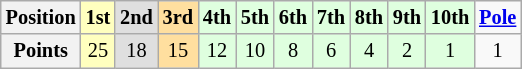<table class="wikitable" style="font-size:85%; text-align:center;">
<tr>
<th>Position</th>
<td style="background:#ffffbf;"><strong>1st</strong></td>
<td style="background:#dfdfdf;"><strong>2nd</strong></td>
<td style="background:#ffdf9f;"><strong>3rd</strong></td>
<td style="background:#dfffdf;"><strong>4th</strong></td>
<td style="background:#dfffdf;"><strong>5th</strong></td>
<td style="background:#dfffdf;"><strong>6th</strong></td>
<td style="background:#dfffdf;"><strong>7th</strong></td>
<td style="background:#dfffdf;"><strong>8th</strong></td>
<td style="background:#dfffdf;"><strong>9th</strong></td>
<td style="background:#dfffdf;"><strong>10th</strong></td>
<td><strong><a href='#'>Pole</a></strong></td>
</tr>
<tr>
<th>Points</th>
<td style="background:#ffffbf;">25</td>
<td style="background:#dfdfdf;">18</td>
<td style="background:#ffdf9f;">15</td>
<td style="background:#dfffdf;">12</td>
<td style="background:#dfffdf;">10</td>
<td style="background:#dfffdf;">8</td>
<td style="background:#dfffdf;">6</td>
<td style="background:#dfffdf;">4</td>
<td style="background:#dfffdf;">2</td>
<td style="background:#dfffdf;">1</td>
<td>1</td>
</tr>
</table>
